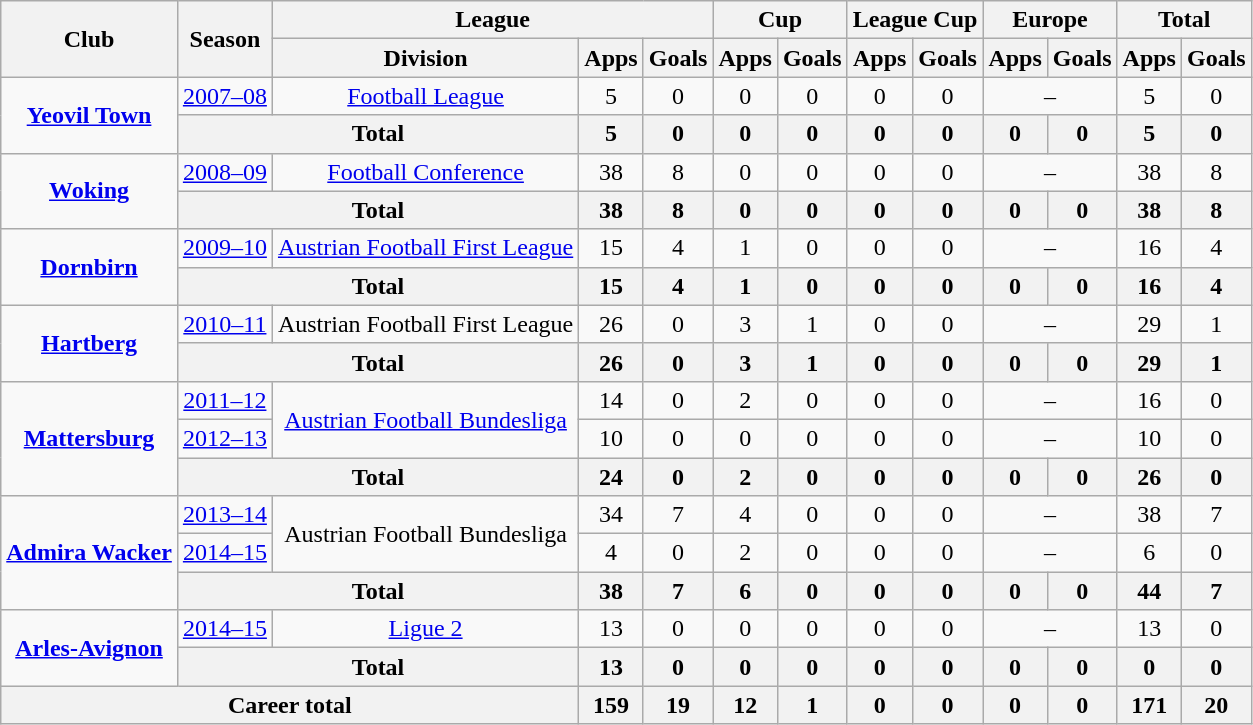<table class="wikitable" style="text-align: center;">
<tr>
<th rowspan="2">Club</th>
<th rowspan="2">Season</th>
<th colspan="3">League</th>
<th colspan="2">Cup</th>
<th colspan="2">League Cup</th>
<th colspan="2">Europe</th>
<th colspan="2">Total</th>
</tr>
<tr>
<th>Division</th>
<th>Apps</th>
<th>Goals</th>
<th>Apps</th>
<th>Goals</th>
<th>Apps</th>
<th>Goals</th>
<th>Apps</th>
<th>Goals</th>
<th>Apps</th>
<th>Goals</th>
</tr>
<tr>
<td rowspan="2" valign="center"><strong><a href='#'>Yeovil Town</a></strong></td>
<td><a href='#'>2007–08</a></td>
<td><a href='#'>Football League</a></td>
<td>5</td>
<td>0</td>
<td>0</td>
<td>0</td>
<td>0</td>
<td>0</td>
<td colspan="2">–</td>
<td>5</td>
<td>0</td>
</tr>
<tr>
<th colspan="2">Total</th>
<th>5</th>
<th>0</th>
<th>0</th>
<th>0</th>
<th>0</th>
<th>0</th>
<th>0</th>
<th>0</th>
<th>5</th>
<th>0</th>
</tr>
<tr>
<td rowspan="2" valign="center"><strong><a href='#'>Woking</a></strong></td>
<td><a href='#'>2008–09</a></td>
<td><a href='#'>Football Conference</a></td>
<td>38</td>
<td>8</td>
<td>0</td>
<td>0</td>
<td>0</td>
<td>0</td>
<td colspan="2">–</td>
<td>38</td>
<td>8</td>
</tr>
<tr>
<th colspan="2">Total</th>
<th>38</th>
<th>8</th>
<th>0</th>
<th>0</th>
<th>0</th>
<th>0</th>
<th>0</th>
<th>0</th>
<th>38</th>
<th>8</th>
</tr>
<tr>
<td rowspan="2" valign="center"><strong><a href='#'>Dornbirn</a></strong></td>
<td><a href='#'>2009–10</a></td>
<td><a href='#'>Austrian Football First League</a></td>
<td>15</td>
<td>4</td>
<td>1</td>
<td>0</td>
<td>0</td>
<td>0</td>
<td colspan="2">–</td>
<td>16</td>
<td>4</td>
</tr>
<tr>
<th colspan="2">Total</th>
<th>15</th>
<th>4</th>
<th>1</th>
<th>0</th>
<th>0</th>
<th>0</th>
<th>0</th>
<th>0</th>
<th>16</th>
<th>4</th>
</tr>
<tr>
<td rowspan="2" valign="center"><strong><a href='#'>Hartberg</a></strong></td>
<td><a href='#'>2010–11</a></td>
<td>Austrian Football First League</td>
<td>26</td>
<td>0</td>
<td>3</td>
<td>1</td>
<td>0</td>
<td>0</td>
<td colspan="2">–</td>
<td>29</td>
<td>1</td>
</tr>
<tr>
<th colspan="2">Total</th>
<th>26</th>
<th>0</th>
<th>3</th>
<th>1</th>
<th>0</th>
<th>0</th>
<th>0</th>
<th>0</th>
<th>29</th>
<th>1</th>
</tr>
<tr>
<td rowspan="3" valign="center"><strong><a href='#'>Mattersburg</a></strong></td>
<td><a href='#'>2011–12</a></td>
<td rowspan="2"><a href='#'>Austrian Football Bundesliga</a></td>
<td>14</td>
<td>0</td>
<td>2</td>
<td>0</td>
<td>0</td>
<td>0</td>
<td colspan="2">–</td>
<td>16</td>
<td>0</td>
</tr>
<tr>
<td><a href='#'>2012–13</a></td>
<td>10</td>
<td>0</td>
<td>0</td>
<td>0</td>
<td>0</td>
<td>0</td>
<td colspan="2">–</td>
<td>10</td>
<td>0</td>
</tr>
<tr>
<th colspan="2">Total</th>
<th>24</th>
<th>0</th>
<th>2</th>
<th>0</th>
<th>0</th>
<th>0</th>
<th>0</th>
<th>0</th>
<th>26</th>
<th>0</th>
</tr>
<tr>
<td rowspan="3" valign="center"><strong><a href='#'>Admira Wacker</a></strong></td>
<td><a href='#'>2013–14</a></td>
<td rowspan="2">Austrian Football Bundesliga</td>
<td>34</td>
<td>7</td>
<td>4</td>
<td>0</td>
<td>0</td>
<td>0</td>
<td colspan="2">–</td>
<td>38</td>
<td>7</td>
</tr>
<tr>
<td><a href='#'>2014–15</a></td>
<td>4</td>
<td>0</td>
<td>2</td>
<td>0</td>
<td>0</td>
<td>0</td>
<td colspan="2">–</td>
<td>6</td>
<td>0</td>
</tr>
<tr>
<th colspan="2">Total</th>
<th>38</th>
<th>7</th>
<th>6</th>
<th>0</th>
<th>0</th>
<th>0</th>
<th>0</th>
<th>0</th>
<th>44</th>
<th>7</th>
</tr>
<tr>
<td rowspan="2" valign="center"><strong><a href='#'>Arles-Avignon</a></strong></td>
<td><a href='#'>2014–15</a></td>
<td><a href='#'>Ligue 2</a></td>
<td>13</td>
<td>0</td>
<td>0</td>
<td>0</td>
<td>0</td>
<td>0</td>
<td colspan="2">–</td>
<td>13</td>
<td>0</td>
</tr>
<tr>
<th colspan="2">Total</th>
<th>13</th>
<th>0</th>
<th>0</th>
<th>0</th>
<th>0</th>
<th>0</th>
<th>0</th>
<th>0</th>
<th>0</th>
<th>0</th>
</tr>
<tr>
<th colspan="3">Career total</th>
<th>159</th>
<th>19</th>
<th>12</th>
<th>1</th>
<th>0</th>
<th>0</th>
<th>0</th>
<th>0</th>
<th>171</th>
<th>20</th>
</tr>
</table>
